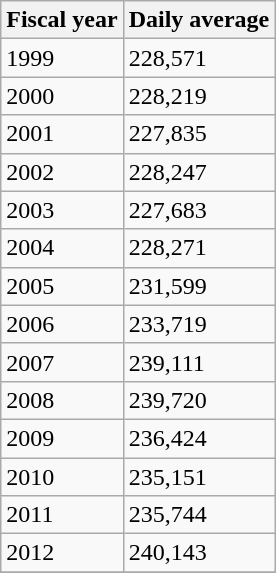<table class="wikitable">
<tr>
<th>Fiscal year</th>
<th>Daily average</th>
</tr>
<tr>
<td>1999</td>
<td>228,571</td>
</tr>
<tr>
<td>2000</td>
<td>228,219</td>
</tr>
<tr>
<td>2001</td>
<td>227,835</td>
</tr>
<tr>
<td>2002</td>
<td>228,247</td>
</tr>
<tr>
<td>2003</td>
<td>227,683</td>
</tr>
<tr>
<td>2004</td>
<td>228,271</td>
</tr>
<tr>
<td>2005</td>
<td>231,599</td>
</tr>
<tr>
<td>2006</td>
<td>233,719</td>
</tr>
<tr>
<td>2007</td>
<td>239,111</td>
</tr>
<tr>
<td>2008</td>
<td>239,720</td>
</tr>
<tr>
<td>2009</td>
<td>236,424</td>
</tr>
<tr>
<td>2010</td>
<td>235,151</td>
</tr>
<tr>
<td>2011</td>
<td>235,744</td>
</tr>
<tr>
<td>2012</td>
<td>240,143</td>
</tr>
<tr>
</tr>
</table>
